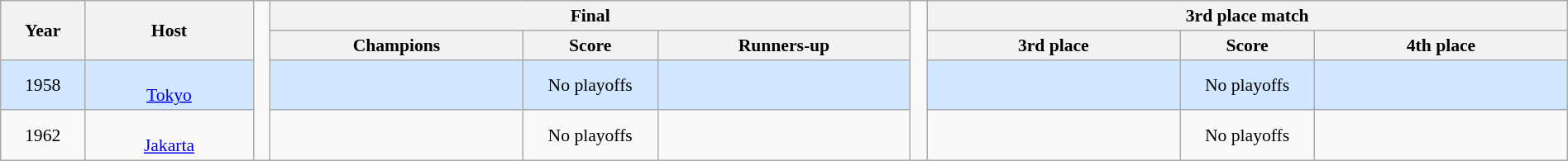<table class="wikitable" style="font-size:90%; width: 100%; text-align: center;">
<tr>
<th rowspan=2 width=5%>Year</th>
<th rowspan=2 width=10%>Host</th>
<td width=1% rowspan=4></td>
<th colspan=3>Final</th>
<td width=1% rowspan=4></td>
<th colspan=3>3rd place match</th>
</tr>
<tr>
<th width=15%>Champions</th>
<th width=8%>Score</th>
<th width=15%>Runners-up</th>
<th width=15%>3rd place</th>
<th width=8%>Score</th>
<th width=15%>4th place</th>
</tr>
<tr bgcolor=#D0E7FF>
<td>1958<br></td>
<td><br><a href='#'>Tokyo</a></td>
<td><strong></strong></td>
<td><span>No playoffs</span></td>
<td></td>
<td></td>
<td><span>No playoffs</span></td>
<td></td>
</tr>
<tr>
<td>1962<br></td>
<td><br><a href='#'>Jakarta</a></td>
<td><strong></strong></td>
<td><span>No playoffs</span></td>
<td></td>
<td></td>
<td><span>No playoffs</span></td>
<td></td>
</tr>
</table>
